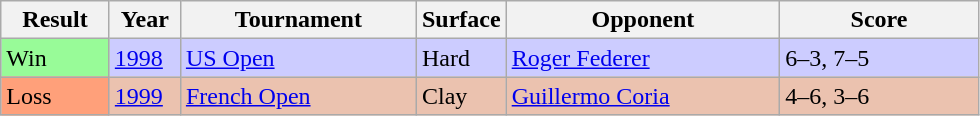<table class="sortable wikitable">
<tr>
<th style="width:65px;">Result</th>
<th style="width:40px;">Year</th>
<th style="width:150px;">Tournament</th>
<th style="width:50px;">Surface</th>
<th style="width:175px;">Opponent</th>
<th style="width:125px;" class="unsortable">Score</th>
</tr>
<tr style="background:#ccccff;">
<td style="background:#98fb98;">Win</td>
<td><a href='#'>1998</a></td>
<td><a href='#'>US Open</a></td>
<td>Hard</td>
<td> <a href='#'>Roger Federer</a></td>
<td>6–3, 7–5</td>
</tr>
<tr style="background:#ebc2af;">
<td style="background:#ffa07a;">Loss</td>
<td><a href='#'>1999</a></td>
<td><a href='#'>French Open</a></td>
<td>Clay</td>
<td> <a href='#'>Guillermo Coria</a></td>
<td>4–6, 3–6</td>
</tr>
</table>
